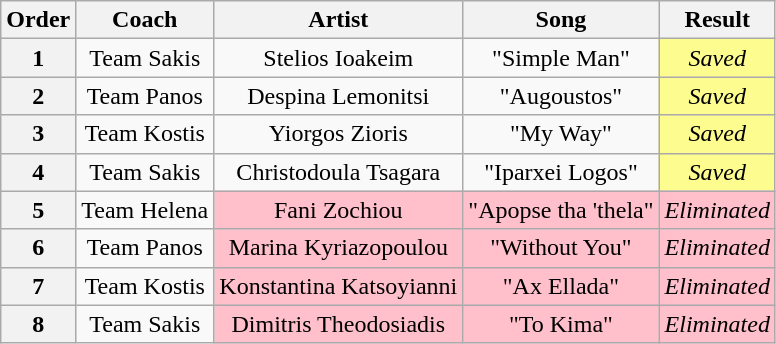<table class="wikitable" style="text-align: center; width: auto;">
<tr>
<th>Order</th>
<th>Coach</th>
<th>Artist</th>
<th>Song</th>
<th>Result</th>
</tr>
<tr>
<th>1</th>
<td>Team Sakis</td>
<td>Stelios Ioakeim</td>
<td>"Simple Man"</td>
<td style="background:#fdfc8f;"><em>Saved</em></td>
</tr>
<tr>
<th>2</th>
<td>Team Panos</td>
<td>Despina Lemonitsi</td>
<td>"Augoustos"</td>
<td style="background:#fdfc8f;"><em>Saved</em></td>
</tr>
<tr>
<th>3</th>
<td>Team Kostis</td>
<td>Yiorgos Zioris</td>
<td>"My Way"</td>
<td style="background:#fdfc8f;"><em>Saved</em></td>
</tr>
<tr>
<th>4</th>
<td>Team Sakis</td>
<td>Christodoula Tsagara</td>
<td>"Iparxei Logos"</td>
<td style="background:#fdfc8f;"><em>Saved</em></td>
</tr>
<tr>
<th>5</th>
<td>Team Helena</td>
<td style="background:pink;">Fani Zochiou</td>
<td style="background:pink;">"Apopse tha 'thela"</td>
<td style="background:pink;"><em>Eliminated</em></td>
</tr>
<tr>
<th>6</th>
<td>Team Panos</td>
<td style="background:pink;">Marina Kyriazopoulou</td>
<td style="background:pink;">"Without You"</td>
<td style="background:pink;"><em>Eliminated</em></td>
</tr>
<tr>
<th>7</th>
<td>Team Kostis</td>
<td style="background:pink;">Konstantina Katsoyianni</td>
<td style="background:pink;">"Ax Ellada"</td>
<td style="background:pink;"><em>Eliminated</em></td>
</tr>
<tr>
<th>8</th>
<td>Team Sakis</td>
<td style="background:pink;">Dimitris Theodosiadis</td>
<td style="background:pink;">"To Kima"</td>
<td style="background:pink;"><em>Eliminated</em></td>
</tr>
</table>
